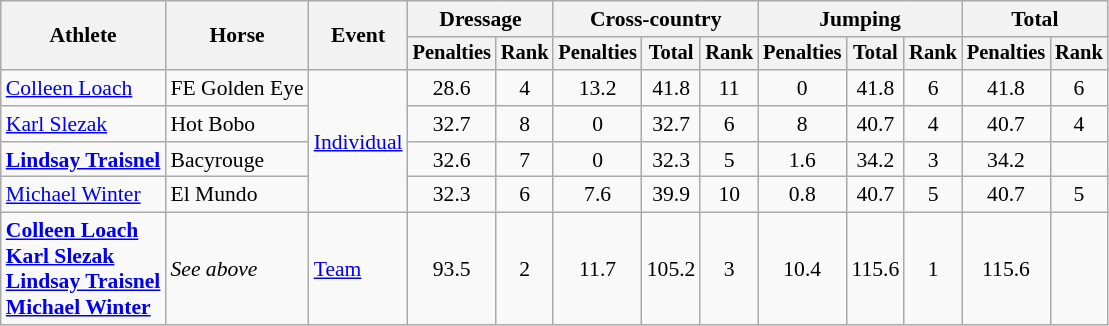<table class=wikitable style=font-size:90%;text-align:center>
<tr>
<th rowspan=2>Athlete</th>
<th rowspan=2>Horse</th>
<th rowspan=2>Event</th>
<th colspan=2>Dressage</th>
<th colspan=3>Cross-country</th>
<th colspan=3>Jumping</th>
<th colspan=2>Total</th>
</tr>
<tr style=font-size:95%>
<th>Penalties</th>
<th>Rank</th>
<th>Penalties</th>
<th>Total</th>
<th>Rank</th>
<th>Penalties</th>
<th>Total</th>
<th>Rank</th>
<th>Penalties</th>
<th>Rank</th>
</tr>
<tr>
<td align=left><a href='#'>Colleen Loach</a></td>
<td align=left>FE Golden Eye</td>
<td align=left rowspan=4><a href='#'>Individual</a></td>
<td>28.6</td>
<td>4</td>
<td>13.2</td>
<td>41.8</td>
<td>11</td>
<td>0</td>
<td>41.8</td>
<td>6</td>
<td>41.8</td>
<td>6</td>
</tr>
<tr>
<td align=left><a href='#'>Karl Slezak</a></td>
<td align=left>Hot Bobo</td>
<td>32.7</td>
<td>8</td>
<td>0</td>
<td>32.7</td>
<td>6</td>
<td>8</td>
<td>40.7</td>
<td>4</td>
<td>40.7</td>
<td>4</td>
</tr>
<tr>
<td align=left><strong><a href='#'>Lindsay Traisnel</a></strong></td>
<td align=left>Bacyrouge</td>
<td>32.6</td>
<td>7</td>
<td>0</td>
<td>32.3</td>
<td>5</td>
<td>1.6</td>
<td>34.2</td>
<td>3</td>
<td>34.2</td>
<td></td>
</tr>
<tr>
<td align=left><a href='#'>Michael Winter</a></td>
<td align=left>El Mundo</td>
<td>32.3</td>
<td>6</td>
<td>7.6</td>
<td>39.9</td>
<td>10</td>
<td>0.8</td>
<td>40.7</td>
<td>5</td>
<td>40.7</td>
<td>5</td>
</tr>
<tr>
<td align=left><strong><a href='#'>Colleen Loach</a><br><a href='#'>Karl Slezak</a><br><a href='#'>Lindsay Traisnel</a><br><a href='#'>Michael Winter</a></strong></td>
<td align=left><em>See above</em></td>
<td align=left><a href='#'>Team</a></td>
<td>93.5</td>
<td>2</td>
<td>11.7</td>
<td>105.2</td>
<td>3</td>
<td>10.4</td>
<td>115.6</td>
<td>1</td>
<td>115.6</td>
<td></td>
</tr>
</table>
